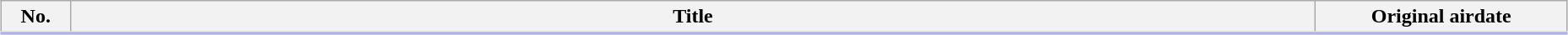<table class="wikitable" style="width:98%; margin:auto; background:#FFF;">
<tr style="border-bottom: 3px solid #CCF;">
<th style="width:3em;">No.</th>
<th>Title</th>
<th style="width:12em;">Original airdate</th>
</tr>
<tr>
</tr>
</table>
